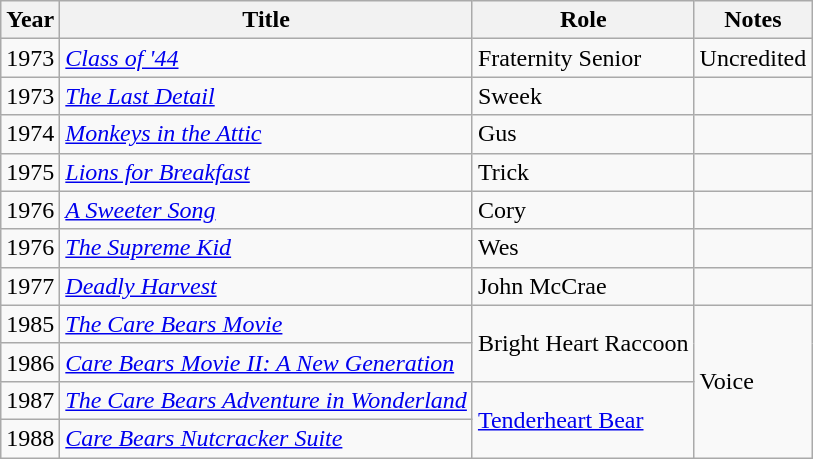<table class="wikitable sortable">
<tr>
<th>Year</th>
<th>Title</th>
<th>Role</th>
<th>Notes</th>
</tr>
<tr>
<td>1973</td>
<td><em><a href='#'>Class of '44</a></em></td>
<td>Fraternity Senior</td>
<td>Uncredited</td>
</tr>
<tr>
<td>1973</td>
<td><em><a href='#'>The Last Detail</a></em></td>
<td>Sweek</td>
<td></td>
</tr>
<tr>
<td>1974</td>
<td><em><a href='#'>Monkeys in the Attic</a></em></td>
<td>Gus</td>
<td></td>
</tr>
<tr>
<td>1975</td>
<td><em><a href='#'>Lions for Breakfast</a></em></td>
<td>Trick</td>
<td></td>
</tr>
<tr>
<td>1976</td>
<td><em><a href='#'>A Sweeter Song</a></em></td>
<td>Cory</td>
<td></td>
</tr>
<tr>
<td>1976</td>
<td><em><a href='#'>The Supreme Kid</a></em></td>
<td>Wes</td>
<td></td>
</tr>
<tr>
<td>1977</td>
<td><em><a href='#'>Deadly Harvest</a></em></td>
<td>John McCrae</td>
<td></td>
</tr>
<tr>
<td>1985</td>
<td><em><a href='#'>The Care Bears Movie</a></em></td>
<td rowspan="2">Bright Heart Raccoon</td>
<td rowspan="4">Voice</td>
</tr>
<tr>
<td>1986</td>
<td><em><a href='#'>Care Bears Movie II: A New Generation</a></em></td>
</tr>
<tr>
<td>1987</td>
<td><em><a href='#'>The Care Bears Adventure in Wonderland</a></em></td>
<td rowspan="2"><a href='#'>Tenderheart Bear</a></td>
</tr>
<tr>
<td>1988</td>
<td><em><a href='#'>Care Bears Nutcracker Suite</a></em></td>
</tr>
</table>
